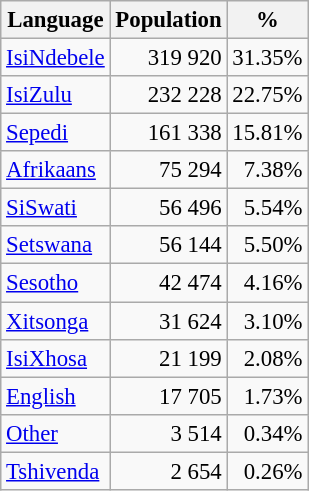<table class="wikitable" style="font-size: 95%; text-align: right">
<tr>
<th>Language</th>
<th>Population</th>
<th>%</th>
</tr>
<tr>
<td align=left><a href='#'>IsiNdebele</a></td>
<td>319 920</td>
<td>31.35%</td>
</tr>
<tr>
<td align=left><a href='#'>IsiZulu</a></td>
<td>232 228</td>
<td>22.75%</td>
</tr>
<tr>
<td align=left><a href='#'>Sepedi</a></td>
<td>161 338</td>
<td>15.81%</td>
</tr>
<tr>
<td align=left><a href='#'>Afrikaans</a></td>
<td>75 294</td>
<td>7.38%</td>
</tr>
<tr>
<td align=left><a href='#'>SiSwati</a></td>
<td>56 496</td>
<td>5.54%</td>
</tr>
<tr>
<td align=left><a href='#'>Setswana</a></td>
<td>56 144</td>
<td>5.50%</td>
</tr>
<tr>
<td align=left><a href='#'>Sesotho</a></td>
<td>42 474</td>
<td>4.16%</td>
</tr>
<tr>
<td align=left><a href='#'>Xitsonga</a></td>
<td>31 624</td>
<td>3.10%</td>
</tr>
<tr>
<td align=left><a href='#'>IsiXhosa</a></td>
<td>21 199</td>
<td>2.08%</td>
</tr>
<tr>
<td align=left><a href='#'>English</a></td>
<td>17 705</td>
<td>1.73%</td>
</tr>
<tr>
<td align=left><a href='#'>Other</a></td>
<td>3 514</td>
<td>0.34%</td>
</tr>
<tr>
<td align=left><a href='#'>Tshivenda</a></td>
<td>2 654</td>
<td>0.26%</td>
</tr>
</table>
